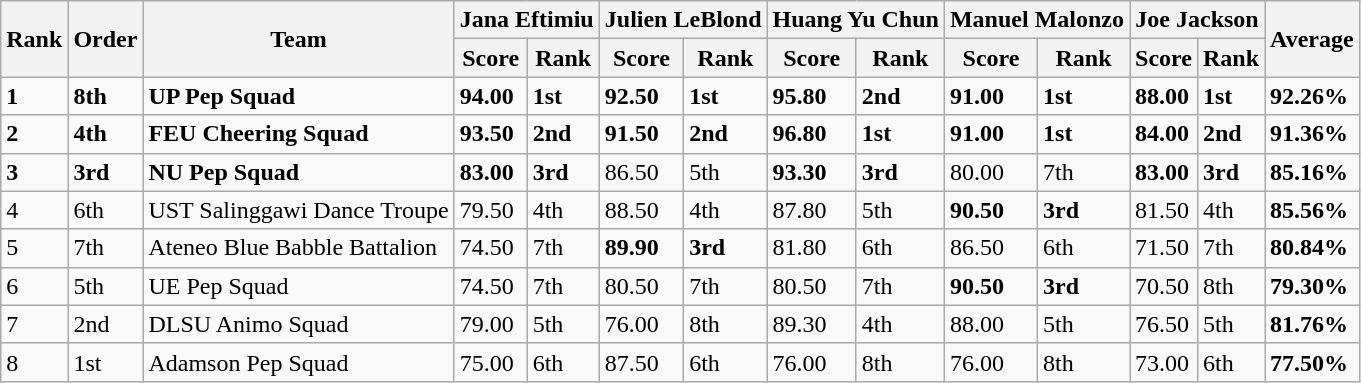<table class="wikitable">
<tr>
<th rowspan="2">Rank</th>
<th rowspan="2">Order</th>
<th rowspan="2">Team</th>
<th colspan="2">Jana Eftimiu</th>
<th colspan="2">Julien LeBlond</th>
<th colspan="2">Huang Yu Chun</th>
<th colspan="2">Manuel Malonzo</th>
<th colspan="2">Joe Jackson</th>
<th rowspan="2">Average</th>
</tr>
<tr>
<th>Score</th>
<th>Rank</th>
<th>Score</th>
<th>Rank</th>
<th>Score</th>
<th>Rank</th>
<th>Score</th>
<th>Rank</th>
<th>Score</th>
<th>Rank</th>
</tr>
<tr>
<td><strong>1</strong></td>
<td><strong>8th</strong></td>
<td><strong>UP Pep Squad</strong></td>
<td><strong>94.00</strong></td>
<td><strong>1st</strong></td>
<td><strong>92.50</strong></td>
<td><strong>1st</strong></td>
<td><strong>95.80</strong></td>
<td><strong>2nd</strong></td>
<td><strong>91.00</strong></td>
<td><strong>1st</strong></td>
<td><strong>88.00</strong></td>
<td><strong>1st</strong></td>
<td><strong>92.26%</strong></td>
</tr>
<tr>
<td><strong>2</strong></td>
<td><strong>4th</strong></td>
<td><strong>FEU Cheering Squad</strong></td>
<td><strong>93.50</strong></td>
<td><strong>2nd</strong></td>
<td><strong>91.50</strong></td>
<td><strong>2nd</strong></td>
<td><strong>96.80</strong></td>
<td><strong>1st</strong></td>
<td><strong>91.00</strong></td>
<td><strong>1st</strong></td>
<td><strong>84.00</strong></td>
<td><strong>2nd</strong></td>
<td><strong>91.36%</strong></td>
</tr>
<tr>
<td><strong>3</strong></td>
<td><strong>3rd</strong></td>
<td><strong>NU Pep Squad</strong></td>
<td><strong>83.00</strong></td>
<td><strong>3rd</strong></td>
<td>86.50</td>
<td>5th</td>
<td><strong>93.30</strong></td>
<td><strong>3rd</strong></td>
<td>80.00</td>
<td>7th</td>
<td><strong>83.00</strong></td>
<td><strong>3rd</strong></td>
<td><strong>85.16%</strong></td>
</tr>
<tr>
<td>4</td>
<td>6th</td>
<td>UST Salinggawi Dance Troupe</td>
<td>79.50</td>
<td>4th</td>
<td>88.50</td>
<td>4th</td>
<td>87.80</td>
<td>5th</td>
<td><strong>90.50</strong></td>
<td><strong>3rd</strong></td>
<td>81.50</td>
<td>4th</td>
<td><strong>85.56%</strong></td>
</tr>
<tr>
<td>5</td>
<td>7th</td>
<td>Ateneo Blue Babble Battalion</td>
<td>74.50</td>
<td>7th</td>
<td><strong>89.90</strong></td>
<td><strong>3rd</strong></td>
<td>81.80</td>
<td>6th</td>
<td>86.50</td>
<td>6th</td>
<td>71.50</td>
<td>7th</td>
<td><strong>80.84%</strong></td>
</tr>
<tr>
<td>6</td>
<td>5th</td>
<td>UE Pep Squad</td>
<td>74.50</td>
<td>7th</td>
<td>80.50</td>
<td>7th</td>
<td>80.50</td>
<td>7th</td>
<td><strong>90.50</strong></td>
<td><strong>3rd</strong></td>
<td>70.50</td>
<td>8th</td>
<td><strong>79.30%</strong></td>
</tr>
<tr>
<td>7</td>
<td>2nd</td>
<td>DLSU Animo Squad</td>
<td>79.00</td>
<td>5th</td>
<td>76.00</td>
<td>8th</td>
<td>89.30</td>
<td>4th</td>
<td>88.00</td>
<td>5th</td>
<td>76.50</td>
<td>5th</td>
<td><strong>81.76%</strong></td>
</tr>
<tr>
<td>8</td>
<td>1st</td>
<td>Adamson Pep Squad</td>
<td>75.00</td>
<td>6th</td>
<td>87.50</td>
<td>6th</td>
<td>76.00</td>
<td>8th</td>
<td>76.00</td>
<td>8th</td>
<td>73.00</td>
<td>6th</td>
<td><strong>77.50%</strong></td>
</tr>
</table>
